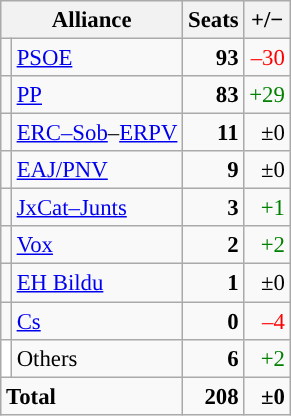<table class="wikitable" style="text-align:right; font-size:95%;">
<tr>
<th colspan="2">Alliance</th>
<th>Seats</th>
<th>+/−</th>
</tr>
<tr>
<td style="background:"></td>
<td align="left"><a href='#'>PSOE</a></td>
<td><strong>93</strong></td>
<td style="color:red;">–30</td>
</tr>
<tr>
<td style="background:"></td>
<td align="left"><a href='#'>PP</a></td>
<td><strong>83</strong></td>
<td style="color:green;">+29</td>
</tr>
<tr>
<td style="background:"></td>
<td align="left"><a href='#'>ERC–Sob</a>–<a href='#'>ERPV</a></td>
<td><strong>11</strong></td>
<td>±0</td>
</tr>
<tr>
<td style="background:"></td>
<td align="left"><a href='#'>EAJ/PNV</a></td>
<td><strong>9</strong></td>
<td>±0</td>
</tr>
<tr>
<td style="background:"></td>
<td align="left"><a href='#'>JxCat–Junts</a></td>
<td><strong>3</strong></td>
<td style="color:green;">+1</td>
</tr>
<tr>
<td style="background:"></td>
<td align="left"><a href='#'>Vox</a></td>
<td><strong>2</strong></td>
<td style="color:green;">+2</td>
</tr>
<tr>
<td style="background:"></td>
<td align="left"><a href='#'>EH Bildu</a></td>
<td><strong>1</strong></td>
<td>±0</td>
</tr>
<tr>
<td style="background:"></td>
<td align="left"><a href='#'>Cs</a></td>
<td><strong>0</strong></td>
<td style="color:red;">–4</td>
</tr>
<tr>
<td style="background:white;"></td>
<td align="left">Others</td>
<td><strong>6</strong></td>
<td style="color:green;">+2</td>
</tr>
<tr style="font-weight:bold">
<td colspan="2" align="left">Total</td>
<td>208</td>
<td>±0</td>
</tr>
</table>
